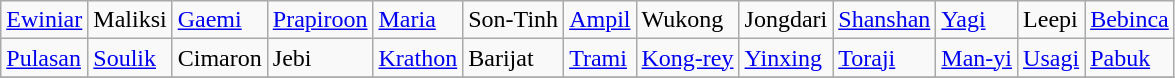<table class="wikitable">
<tr>
<td><a href='#'>Ewiniar</a></td>
<td>Maliksi</td>
<td><a href='#'>Gaemi</a></td>
<td><a href='#'>Prapiroon</a></td>
<td><a href='#'>Maria</a></td>
<td>Son-Tinh</td>
<td><a href='#'>Ampil</a></td>
<td>Wukong</td>
<td>Jongdari</td>
<td><a href='#'>Shanshan</a></td>
<td><a href='#'>Yagi</a></td>
<td>Leepi</td>
<td><a href='#'>Bebinca</a></td>
</tr>
<tr>
<td><a href='#'>Pulasan</a></td>
<td><a href='#'>Soulik</a></td>
<td>Cimaron</td>
<td>Jebi</td>
<td><a href='#'>Krathon</a></td>
<td>Barijat</td>
<td><a href='#'>Trami</a></td>
<td><a href='#'>Kong-rey</a></td>
<td><a href='#'>Yinxing</a></td>
<td><a href='#'>Toraji</a></td>
<td><a href='#'>Man-yi</a></td>
<td><a href='#'>Usagi</a></td>
<td><a href='#'>Pabuk</a></td>
</tr>
<tr>
</tr>
</table>
